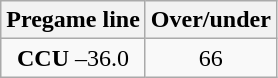<table class="wikitable">
<tr align="center">
<th style=>Pregame line</th>
<th style=>Over/under</th>
</tr>
<tr align="center">
<td><strong>CCU</strong> –36.0</td>
<td>66</td>
</tr>
</table>
